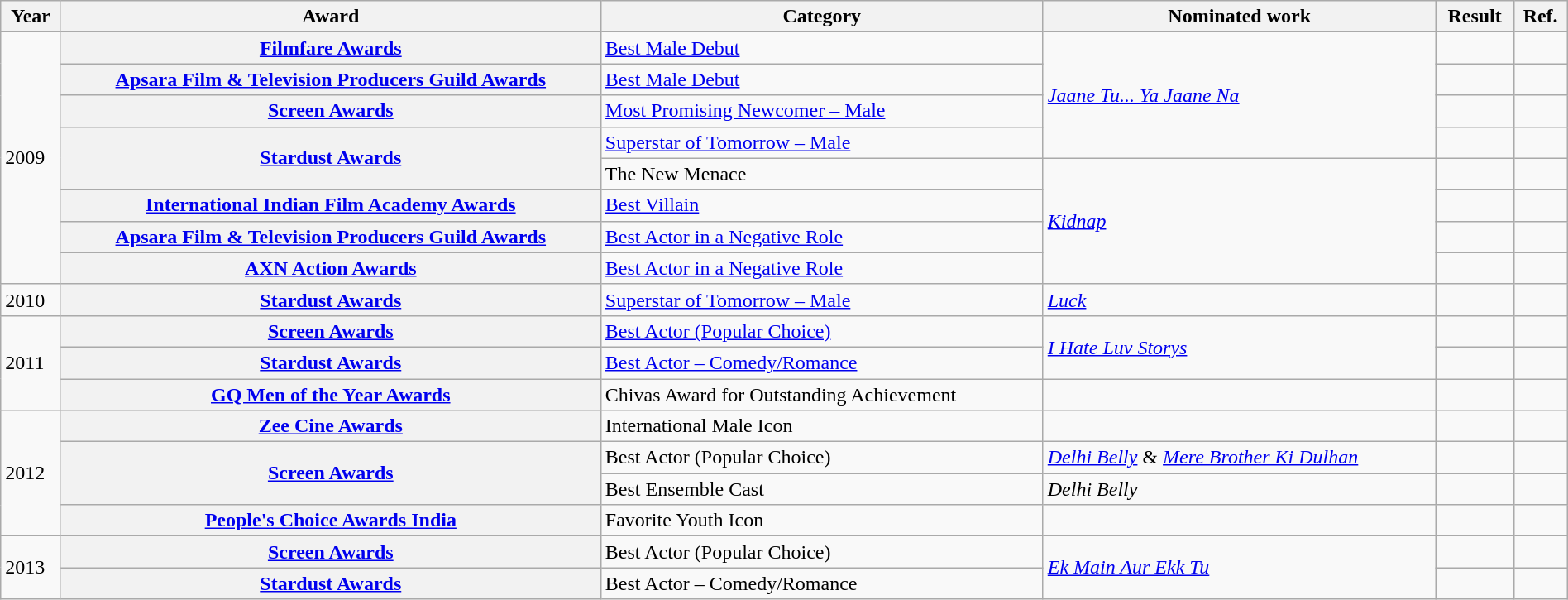<table class="wikitable plainrowheaders" style="width:100%;">
<tr>
<th scope="col">Year</th>
<th scope="col">Award</th>
<th scope="col">Category</th>
<th scope="col">Nominated work</th>
<th scope="col">Result</th>
<th scope="col">Ref.</th>
</tr>
<tr>
<td rowspan="8">2009</td>
<th scope="row"><a href='#'>Filmfare Awards</a></th>
<td><a href='#'>Best Male Debut</a></td>
<td rowspan="4"><em><a href='#'>Jaane Tu... Ya Jaane Na</a></em></td>
<td></td>
<td></td>
</tr>
<tr>
<th scope="row"><a href='#'>Apsara Film & Television Producers Guild Awards</a></th>
<td><a href='#'>Best Male Debut</a></td>
<td></td>
<td></td>
</tr>
<tr>
<th scope="row"><a href='#'>Screen Awards</a></th>
<td><a href='#'>Most Promising Newcomer – Male</a></td>
<td></td>
<td></td>
</tr>
<tr>
<th scope="row" rowspan="02"><a href='#'>Stardust Awards</a></th>
<td><a href='#'>Superstar of Tomorrow – Male</a></td>
<td></td>
<td></td>
</tr>
<tr>
<td>The New Menace</td>
<td rowspan="04"><em><a href='#'>Kidnap</a></em></td>
<td></td>
<td></td>
</tr>
<tr>
<th scope="row"><a href='#'>International Indian Film Academy Awards</a></th>
<td><a href='#'>Best Villain</a></td>
<td></td>
<td></td>
</tr>
<tr>
<th scope="row"><a href='#'>Apsara Film & Television Producers Guild Awards</a></th>
<td><a href='#'>Best Actor in a Negative Role</a></td>
<td></td>
<td></td>
</tr>
<tr>
<th scope="row"><a href='#'>AXN Action Awards</a></th>
<td><a href='#'>Best Actor in a Negative Role</a></td>
<td></td>
<td></td>
</tr>
<tr>
<td rowspan="01">2010</td>
<th scope="row"><a href='#'>Stardust Awards</a></th>
<td><a href='#'>Superstar of Tomorrow – Male</a></td>
<td><em><a href='#'>Luck</a></em></td>
<td></td>
<td></td>
</tr>
<tr>
<td rowspan="3">2011</td>
<th scope="row"><a href='#'>Screen Awards</a></th>
<td><a href='#'>Best Actor (Popular Choice)</a></td>
<td rowspan="02"><em><a href='#'>I Hate Luv Storys</a></em></td>
<td></td>
<td></td>
</tr>
<tr>
<th scope="row"><a href='#'>Stardust Awards</a></th>
<td><a href='#'>Best Actor – Comedy/Romance</a></td>
<td></td>
<td></td>
</tr>
<tr>
<th scope="row"><a href='#'>GQ Men of the Year Awards</a></th>
<td>Chivas Award for Outstanding Achievement</td>
<td></td>
<td></td>
<td></td>
</tr>
<tr>
<td rowspan="04">2012</td>
<th scope="row"><a href='#'>Zee Cine Awards</a></th>
<td>International Male Icon</td>
<td></td>
<td></td>
<td></td>
</tr>
<tr>
<th scope="row" rowspan="02"><a href='#'>Screen Awards</a></th>
<td>Best Actor (Popular Choice)</td>
<td rowspan="01"><em><a href='#'>Delhi Belly</a></em> & <em><a href='#'>Mere Brother Ki Dulhan</a></em></td>
<td></td>
<td></td>
</tr>
<tr>
<td>Best Ensemble Cast</td>
<td rowspan="01"><em>Delhi Belly</em></td>
<td></td>
<td></td>
</tr>
<tr>
<th scope="row"><a href='#'>People's Choice Awards India</a></th>
<td>Favorite Youth Icon</td>
<td></td>
<td></td>
<td></td>
</tr>
<tr>
<td rowspan="02">2013</td>
<th scope="row"><a href='#'>Screen Awards</a></th>
<td>Best Actor (Popular Choice)</td>
<td rowspan="2"><em><a href='#'>Ek Main Aur Ekk Tu</a></em></td>
<td></td>
<td></td>
</tr>
<tr>
<th scope="row"><a href='#'>Stardust Awards</a></th>
<td>Best Actor – Comedy/Romance</td>
<td></td>
<td></td>
</tr>
</table>
